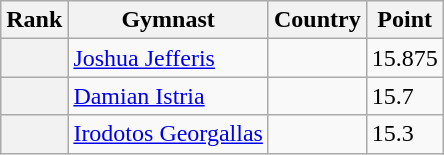<table class="wikitable sortable">
<tr>
<th>Rank</th>
<th>Gymnast</th>
<th>Country</th>
<th>Point</th>
</tr>
<tr>
<th></th>
<td><a href='#'>Joshua Jefferis</a></td>
<td></td>
<td>15.875</td>
</tr>
<tr>
<th></th>
<td><a href='#'>Damian Istria</a></td>
<td></td>
<td>15.7</td>
</tr>
<tr>
<th></th>
<td><a href='#'>Irodotos Georgallas</a></td>
<td></td>
<td>15.3</td>
</tr>
</table>
